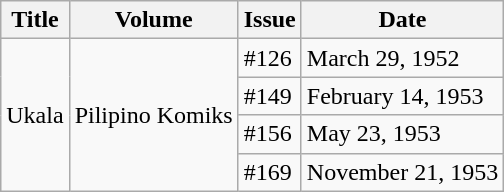<table class="wikitable sortable">
<tr>
<th>Title</th>
<th>Volume</th>
<th>Issue</th>
<th>Date</th>
</tr>
<tr>
<td rowspan=5>Ukala</td>
<td rowspan=5>Pilipino Komiks</td>
<td>#126</td>
<td>March 29, 1952</td>
</tr>
<tr>
<td>#149</td>
<td>February 14, 1953</td>
</tr>
<tr>
<td>#156</td>
<td>May 23, 1953</td>
</tr>
<tr>
<td>#169</td>
<td>November 21, 1953</td>
</tr>
</table>
